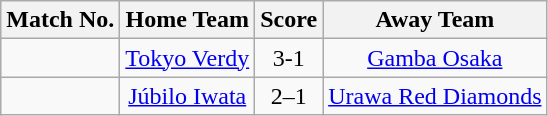<table class="wikitable" style="text-align: center">
<tr>
<th>Match No.</th>
<th>Home Team</th>
<th>Score</th>
<th>Away Team</th>
</tr>
<tr>
<td></td>
<td><a href='#'>Tokyo Verdy</a></td>
<td>3-1</td>
<td><a href='#'>Gamba Osaka</a></td>
</tr>
<tr>
<td></td>
<td><a href='#'>Júbilo Iwata</a></td>
<td>2–1</td>
<td><a href='#'>Urawa Red Diamonds</a></td>
</tr>
</table>
